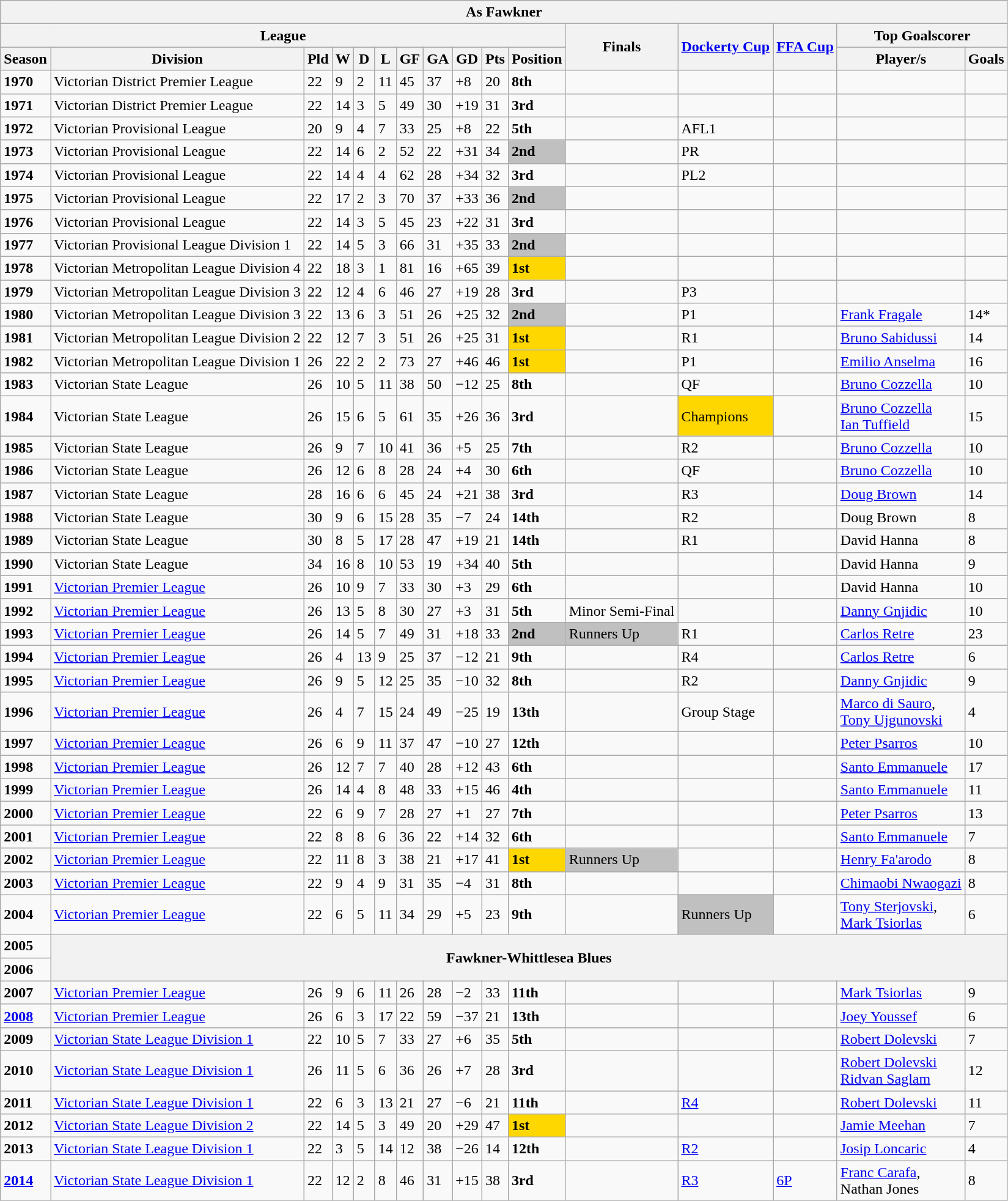<table class="wikitable">
<tr>
<th colspan="16">As Fawkner</th>
</tr>
<tr>
<th colspan="11">League</th>
<th rowspan="2">Finals</th>
<th rowspan="2"><a href='#'>Dockerty Cup</a></th>
<th rowspan="2"><a href='#'>FFA Cup</a></th>
<th colspan="2">Top Goalscorer</th>
</tr>
<tr>
<th>Season</th>
<th>Division</th>
<th>Pld</th>
<th>W</th>
<th>D</th>
<th>L</th>
<th>GF</th>
<th>GA</th>
<th>GD</th>
<th>Pts</th>
<th>Position</th>
<th>Player/s</th>
<th>Goals</th>
</tr>
<tr>
<td><strong>1970</strong></td>
<td>Victorian District Premier League</td>
<td>22</td>
<td>9</td>
<td>2</td>
<td>11</td>
<td>45</td>
<td>37</td>
<td>+8</td>
<td>20</td>
<td><strong>8th</strong></td>
<td></td>
<td></td>
<td></td>
<td></td>
<td></td>
</tr>
<tr>
<td><strong>1971</strong></td>
<td>Victorian District Premier League</td>
<td>22</td>
<td>14</td>
<td>3</td>
<td>5</td>
<td>49</td>
<td>30</td>
<td>+19</td>
<td>31</td>
<td><strong>3rd</strong></td>
<td></td>
<td></td>
<td></td>
<td></td>
<td></td>
</tr>
<tr>
<td><strong>1972</strong></td>
<td>Victorian Provisional League</td>
<td>20</td>
<td>9</td>
<td>4</td>
<td>7</td>
<td>33</td>
<td>25</td>
<td>+8</td>
<td>22</td>
<td><strong>5th</strong></td>
<td></td>
<td>AFL1</td>
<td></td>
<td></td>
<td></td>
</tr>
<tr>
<td><strong>1973</strong></td>
<td>Victorian Provisional League</td>
<td>22</td>
<td>14</td>
<td>6</td>
<td>2</td>
<td>52</td>
<td>22</td>
<td>+31</td>
<td>34</td>
<td bgcolor=silver><strong>2nd</strong></td>
<td></td>
<td>PR</td>
<td></td>
<td></td>
<td></td>
</tr>
<tr>
<td><strong>1974</strong></td>
<td>Victorian Provisional League</td>
<td>22</td>
<td>14</td>
<td>4</td>
<td>4</td>
<td>62</td>
<td>28</td>
<td>+34</td>
<td>32</td>
<td><strong>3rd</strong></td>
<td></td>
<td>PL2</td>
<td></td>
<td></td>
<td></td>
</tr>
<tr>
<td><strong>1975</strong></td>
<td>Victorian Provisional League</td>
<td>22</td>
<td>17</td>
<td>2</td>
<td>3</td>
<td>70</td>
<td>37</td>
<td>+33</td>
<td>36</td>
<td bgcolor=silver><strong>2nd</strong></td>
<td></td>
<td></td>
<td></td>
<td></td>
<td></td>
</tr>
<tr>
<td><strong>1976</strong></td>
<td>Victorian Provisional League</td>
<td>22</td>
<td>14</td>
<td>3</td>
<td>5</td>
<td>45</td>
<td>23</td>
<td>+22</td>
<td>31</td>
<td><strong>3rd</strong></td>
<td></td>
<td></td>
<td></td>
<td></td>
<td></td>
</tr>
<tr>
<td><strong>1977</strong></td>
<td>Victorian Provisional League Division 1</td>
<td>22</td>
<td>14</td>
<td>5</td>
<td>3</td>
<td>66</td>
<td>31</td>
<td>+35</td>
<td>33</td>
<td bgcolor=silver><strong>2nd</strong></td>
<td></td>
<td></td>
<td></td>
<td></td>
<td></td>
</tr>
<tr>
<td><strong>1978</strong></td>
<td>Victorian Metropolitan League Division 4</td>
<td>22</td>
<td>18</td>
<td>3</td>
<td>1</td>
<td>81</td>
<td>16</td>
<td>+65</td>
<td>39</td>
<td bgcolor=gold><strong>1st</strong></td>
<td></td>
<td></td>
<td></td>
<td></td>
<td></td>
</tr>
<tr>
<td><strong>1979</strong></td>
<td>Victorian Metropolitan League Division 3</td>
<td>22</td>
<td>12</td>
<td>4</td>
<td>6</td>
<td>46</td>
<td>27</td>
<td>+19</td>
<td>28</td>
<td><strong>3rd</strong></td>
<td></td>
<td>P3</td>
<td></td>
<td></td>
<td></td>
</tr>
<tr>
<td><strong>1980</strong></td>
<td>Victorian Metropolitan League Division 3</td>
<td>22</td>
<td>13</td>
<td>6</td>
<td>3</td>
<td>51</td>
<td>26</td>
<td>+25</td>
<td>32</td>
<td bgcolor=silver><strong>2nd</strong></td>
<td></td>
<td>P1</td>
<td></td>
<td><a href='#'>Frank Fragale</a></td>
<td>14*</td>
</tr>
<tr>
<td><strong>1981</strong></td>
<td>Victorian Metropolitan League Division 2</td>
<td>22</td>
<td>12</td>
<td>7</td>
<td>3</td>
<td>51</td>
<td>26</td>
<td>+25</td>
<td>31</td>
<td bgcolor=gold><strong>1st</strong></td>
<td></td>
<td>R1</td>
<td></td>
<td><a href='#'>Bruno Sabidussi</a></td>
<td>14</td>
</tr>
<tr>
<td><strong>1982</strong></td>
<td>Victorian Metropolitan League Division 1</td>
<td>26</td>
<td>22</td>
<td>2</td>
<td>2</td>
<td>73</td>
<td>27</td>
<td>+46</td>
<td>46</td>
<td bgcolor=gold><strong>1st</strong></td>
<td></td>
<td>P1</td>
<td></td>
<td><a href='#'>Emilio Anselma</a></td>
<td>16</td>
</tr>
<tr>
<td><strong>1983</strong></td>
<td>Victorian State League</td>
<td>26</td>
<td>10</td>
<td>5</td>
<td>11</td>
<td>38</td>
<td>50</td>
<td>−12</td>
<td>25</td>
<td><strong>8th</strong></td>
<td></td>
<td>QF</td>
<td></td>
<td><a href='#'>Bruno Cozzella</a></td>
<td>10</td>
</tr>
<tr>
<td><strong>1984</strong></td>
<td>Victorian State League</td>
<td>26</td>
<td>15</td>
<td>6</td>
<td>5</td>
<td>61</td>
<td>35</td>
<td>+26</td>
<td>36</td>
<td><strong>3rd</strong></td>
<td></td>
<td bgcolor=gold>Champions</td>
<td></td>
<td><a href='#'>Bruno Cozzella</a><br><a href='#'>Ian Tuffield</a></td>
<td>15</td>
</tr>
<tr>
<td><strong>1985</strong></td>
<td>Victorian State League</td>
<td>26</td>
<td>9</td>
<td>7</td>
<td>10</td>
<td>41</td>
<td>36</td>
<td>+5</td>
<td>25</td>
<td><strong>7th</strong></td>
<td></td>
<td>R2</td>
<td></td>
<td><a href='#'>Bruno Cozzella</a></td>
<td>10</td>
</tr>
<tr>
<td><strong>1986</strong></td>
<td>Victorian State League</td>
<td>26</td>
<td>12</td>
<td>6</td>
<td>8</td>
<td>28</td>
<td>24</td>
<td>+4</td>
<td>30</td>
<td><strong>6th</strong></td>
<td></td>
<td>QF</td>
<td></td>
<td><a href='#'>Bruno Cozzella</a></td>
<td>10</td>
</tr>
<tr>
<td><strong>1987</strong></td>
<td>Victorian State League</td>
<td>28</td>
<td>16</td>
<td>6</td>
<td>6</td>
<td>45</td>
<td>24</td>
<td>+21</td>
<td>38</td>
<td><strong>3rd</strong></td>
<td></td>
<td>R3</td>
<td></td>
<td><a href='#'>Doug Brown</a></td>
<td>14</td>
</tr>
<tr>
<td><strong>1988</strong></td>
<td>Victorian State League</td>
<td>30</td>
<td>9</td>
<td>6</td>
<td>15</td>
<td>28</td>
<td>35</td>
<td>−7</td>
<td>24</td>
<td><strong>14th</strong></td>
<td></td>
<td>R2</td>
<td></td>
<td>Doug Brown</td>
<td>8</td>
</tr>
<tr>
<td><strong>1989</strong></td>
<td>Victorian State League</td>
<td>30</td>
<td>8</td>
<td>5</td>
<td>17</td>
<td>28</td>
<td>47</td>
<td>+19</td>
<td>21</td>
<td><strong>14th</strong></td>
<td></td>
<td>R1</td>
<td></td>
<td>David Hanna</td>
<td>8</td>
</tr>
<tr>
<td><strong>1990</strong></td>
<td>Victorian State League</td>
<td>34</td>
<td>16</td>
<td>8</td>
<td>10</td>
<td>53</td>
<td>19</td>
<td>+34</td>
<td>40</td>
<td><strong>5th</strong></td>
<td></td>
<td></td>
<td></td>
<td>David Hanna</td>
<td>9</td>
</tr>
<tr>
<td><strong>1991</strong></td>
<td><a href='#'>Victorian Premier League</a></td>
<td>26</td>
<td>10</td>
<td>9</td>
<td>7</td>
<td>33</td>
<td>30</td>
<td>+3</td>
<td>29</td>
<td><strong>6th</strong></td>
<td></td>
<td></td>
<td></td>
<td>David Hanna</td>
<td>10</td>
</tr>
<tr>
<td><strong>1992</strong></td>
<td><a href='#'>Victorian Premier League</a></td>
<td>26</td>
<td>13</td>
<td>5</td>
<td>8</td>
<td>30</td>
<td>27</td>
<td>+3</td>
<td>31</td>
<td><strong>5th</strong></td>
<td>Minor Semi-Final</td>
<td></td>
<td></td>
<td><a href='#'>Danny Gnjidic</a></td>
<td>10</td>
</tr>
<tr>
<td><strong>1993</strong></td>
<td><a href='#'>Victorian Premier League</a></td>
<td>26</td>
<td>14</td>
<td>5</td>
<td>7</td>
<td>49</td>
<td>31</td>
<td>+18</td>
<td>33</td>
<td bgcolor=silver><strong>2nd</strong></td>
<td bgcolor=silver>Runners Up</td>
<td>R1</td>
<td></td>
<td><a href='#'>Carlos Retre</a></td>
<td>23</td>
</tr>
<tr>
<td><strong>1994</strong></td>
<td><a href='#'>Victorian Premier League</a></td>
<td>26</td>
<td>4</td>
<td>13</td>
<td>9</td>
<td>25</td>
<td>37</td>
<td>−12</td>
<td>21</td>
<td><strong>9th</strong></td>
<td></td>
<td>R4</td>
<td></td>
<td><a href='#'>Carlos Retre</a></td>
<td>6</td>
</tr>
<tr>
<td><strong>1995</strong></td>
<td><a href='#'>Victorian Premier League</a></td>
<td>26</td>
<td>9</td>
<td>5</td>
<td>12</td>
<td>25</td>
<td>35</td>
<td>−10</td>
<td>32</td>
<td><strong>8th</strong></td>
<td></td>
<td>R2</td>
<td></td>
<td><a href='#'>Danny Gnjidic</a></td>
<td>9</td>
</tr>
<tr>
<td><strong>1996</strong></td>
<td><a href='#'>Victorian Premier League</a></td>
<td>26</td>
<td>4</td>
<td>7</td>
<td>15</td>
<td>24</td>
<td>49</td>
<td>−25</td>
<td>19</td>
<td><strong>13th</strong></td>
<td></td>
<td>Group Stage</td>
<td></td>
<td><a href='#'>Marco di Sauro</a>,<br><a href='#'>Tony Ujgunovski</a></td>
<td>4</td>
</tr>
<tr>
<td><strong>1997</strong></td>
<td><a href='#'>Victorian Premier League</a></td>
<td>26</td>
<td>6</td>
<td>9</td>
<td>11</td>
<td>37</td>
<td>47</td>
<td>−10</td>
<td>27</td>
<td><strong>12th</strong></td>
<td></td>
<td></td>
<td></td>
<td><a href='#'>Peter Psarros</a></td>
<td>10</td>
</tr>
<tr>
<td><strong>1998</strong></td>
<td><a href='#'>Victorian Premier League</a></td>
<td>26</td>
<td>12</td>
<td>7</td>
<td>7</td>
<td>40</td>
<td>28</td>
<td>+12</td>
<td>43</td>
<td><strong>6th</strong></td>
<td></td>
<td></td>
<td></td>
<td><a href='#'>Santo Emmanuele</a></td>
<td>17</td>
</tr>
<tr>
<td><strong>1999</strong></td>
<td><a href='#'>Victorian Premier League</a></td>
<td>26</td>
<td>14</td>
<td>4</td>
<td>8</td>
<td>48</td>
<td>33</td>
<td>+15</td>
<td>46</td>
<td><strong>4th</strong></td>
<td></td>
<td></td>
<td></td>
<td><a href='#'>Santo Emmanuele</a></td>
<td>11</td>
</tr>
<tr>
<td><strong>2000</strong></td>
<td><a href='#'>Victorian Premier League</a></td>
<td>22</td>
<td>6</td>
<td>9</td>
<td>7</td>
<td>28</td>
<td>27</td>
<td>+1</td>
<td>27</td>
<td><strong>7th</strong></td>
<td></td>
<td></td>
<td></td>
<td><a href='#'>Peter Psarros</a></td>
<td>13</td>
</tr>
<tr>
<td><strong>2001</strong></td>
<td><a href='#'>Victorian Premier League</a></td>
<td>22</td>
<td>8</td>
<td>8</td>
<td>6</td>
<td>36</td>
<td>22</td>
<td>+14</td>
<td>32</td>
<td><strong>6th</strong></td>
<td></td>
<td></td>
<td></td>
<td><a href='#'>Santo Emmanuele</a></td>
<td>7</td>
</tr>
<tr>
<td><strong>2002</strong></td>
<td><a href='#'>Victorian Premier League</a></td>
<td>22</td>
<td>11</td>
<td>8</td>
<td>3</td>
<td>38</td>
<td>21</td>
<td>+17</td>
<td>41</td>
<td bgcolor=gold><strong>1st</strong></td>
<td bgcolor=silver>Runners Up</td>
<td></td>
<td></td>
<td><a href='#'>Henry Fa'arodo</a></td>
<td>8</td>
</tr>
<tr>
<td><strong>2003</strong></td>
<td><a href='#'>Victorian Premier League</a></td>
<td>22</td>
<td>9</td>
<td>4</td>
<td>9</td>
<td>31</td>
<td>35</td>
<td>−4</td>
<td>31</td>
<td><strong>8th</strong></td>
<td></td>
<td></td>
<td></td>
<td><a href='#'>Chimaobi Nwaogazi</a></td>
<td>8</td>
</tr>
<tr>
<td><strong>2004</strong></td>
<td><a href='#'>Victorian Premier League</a></td>
<td>22</td>
<td>6</td>
<td>5</td>
<td>11</td>
<td>34</td>
<td>29</td>
<td>+5</td>
<td>23</td>
<td><strong>9th</strong></td>
<td></td>
<td bgcolor=silver>Runners Up</td>
<td></td>
<td><a href='#'>Tony Sterjovski</a>,<br><a href='#'>Mark Tsiorlas</a></td>
<td>6</td>
</tr>
<tr>
<td><strong>2005</strong></td>
<th colspan="15" rowspan="2">Fawkner-Whittlesea Blues</th>
</tr>
<tr>
<td><strong>2006</strong></td>
</tr>
<tr>
<td><strong>2007</strong></td>
<td><a href='#'>Victorian Premier League</a></td>
<td>26</td>
<td>9</td>
<td>6</td>
<td>11</td>
<td>26</td>
<td>28</td>
<td>−2</td>
<td>33</td>
<td><strong>11th</strong></td>
<td></td>
<td></td>
<td></td>
<td><a href='#'>Mark Tsiorlas</a></td>
<td>9</td>
</tr>
<tr>
<td><a href='#'><strong>2008</strong></a></td>
<td><a href='#'>Victorian Premier League</a></td>
<td>26</td>
<td>6</td>
<td>3</td>
<td>17</td>
<td>22</td>
<td>59</td>
<td>−37</td>
<td>21</td>
<td><strong>13th</strong></td>
<td></td>
<td></td>
<td></td>
<td><a href='#'>Joey Youssef</a></td>
<td>6</td>
</tr>
<tr>
<td><strong>2009</strong></td>
<td><a href='#'>Victorian State League Division 1</a></td>
<td>22</td>
<td>10</td>
<td>5</td>
<td>7</td>
<td>33</td>
<td>27</td>
<td>+6</td>
<td>35</td>
<td><strong>5th</strong></td>
<td></td>
<td></td>
<td></td>
<td><a href='#'>Robert Dolevski</a></td>
<td>7</td>
</tr>
<tr>
<td><strong>2010</strong></td>
<td><a href='#'>Victorian State League Division 1</a></td>
<td>26</td>
<td>11</td>
<td>5</td>
<td>6</td>
<td>36</td>
<td>26</td>
<td>+7</td>
<td>28</td>
<td><strong>3rd</strong></td>
<td></td>
<td></td>
<td></td>
<td><a href='#'>Robert Dolevski</a><br><a href='#'>Ridvan Saglam</a></td>
<td>12</td>
</tr>
<tr>
<td><strong>2011</strong></td>
<td><a href='#'>Victorian State League Division 1</a></td>
<td>22</td>
<td>6</td>
<td>3</td>
<td>13</td>
<td>21</td>
<td>27</td>
<td>−6</td>
<td>21</td>
<td><strong>11th</strong></td>
<td></td>
<td><a href='#'>R4</a></td>
<td></td>
<td><a href='#'>Robert Dolevski</a></td>
<td>11</td>
</tr>
<tr>
<td><strong>2012</strong></td>
<td><a href='#'>Victorian State League Division 2</a></td>
<td>22</td>
<td>14</td>
<td>5</td>
<td>3</td>
<td>49</td>
<td>20</td>
<td>+29</td>
<td>47</td>
<td bgcolor=gold><strong>1st</strong></td>
<td></td>
<td></td>
<td></td>
<td><a href='#'>Jamie Meehan</a></td>
<td>7</td>
</tr>
<tr>
<td><strong>2013</strong></td>
<td><a href='#'>Victorian State League Division 1</a></td>
<td>22</td>
<td>3</td>
<td>5</td>
<td>14</td>
<td>12</td>
<td>38</td>
<td>−26</td>
<td>14</td>
<td><strong>12th</strong></td>
<td></td>
<td><a href='#'>R2</a></td>
<td></td>
<td><a href='#'>Josip Loncaric</a></td>
<td>4</td>
</tr>
<tr>
<td><a href='#'><strong>2014</strong></a></td>
<td><a href='#'>Victorian State League Division 1</a></td>
<td>22</td>
<td>12</td>
<td>2</td>
<td>8</td>
<td>46</td>
<td>31</td>
<td>+15</td>
<td>38</td>
<td><strong>3rd</strong></td>
<td></td>
<td><a href='#'>R3</a></td>
<td><a href='#'>6P</a></td>
<td><a href='#'>Franc Carafa</a>,<br>Nathan Jones</td>
<td>8</td>
</tr>
</table>
